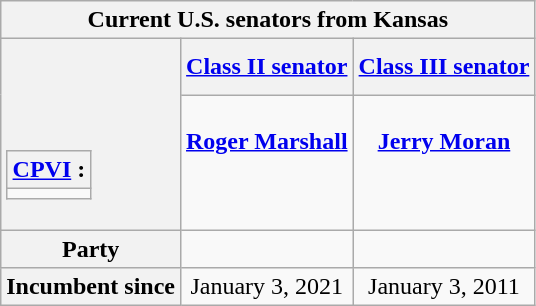<table class="wikitable floatright" style="text-align: center;">
<tr>
<th colspan=3>Current U.S. senators from Kansas</th>
</tr>
<tr>
<th rowspan=2><br><br><br><table class="wikitable">
<tr>
<th><a href='#'>CPVI</a> :</th>
</tr>
<tr>
<td></td>
</tr>
</table>
</th>
<th><a href='#'>Class II senator</a></th>
<th><a href='#'>Class III senator</a></th>
</tr>
<tr style="vertical-align: top;">
<td><br><strong><a href='#'>Roger Marshall</a></strong><br><br></td>
<td><br><strong><a href='#'>Jerry Moran</a></strong><br><br></td>
</tr>
<tr>
<th>Party</th>
<td></td>
<td></td>
</tr>
<tr>
<th>Incumbent since</th>
<td>January 3, 2021</td>
<td>January 3, 2011</td>
</tr>
</table>
